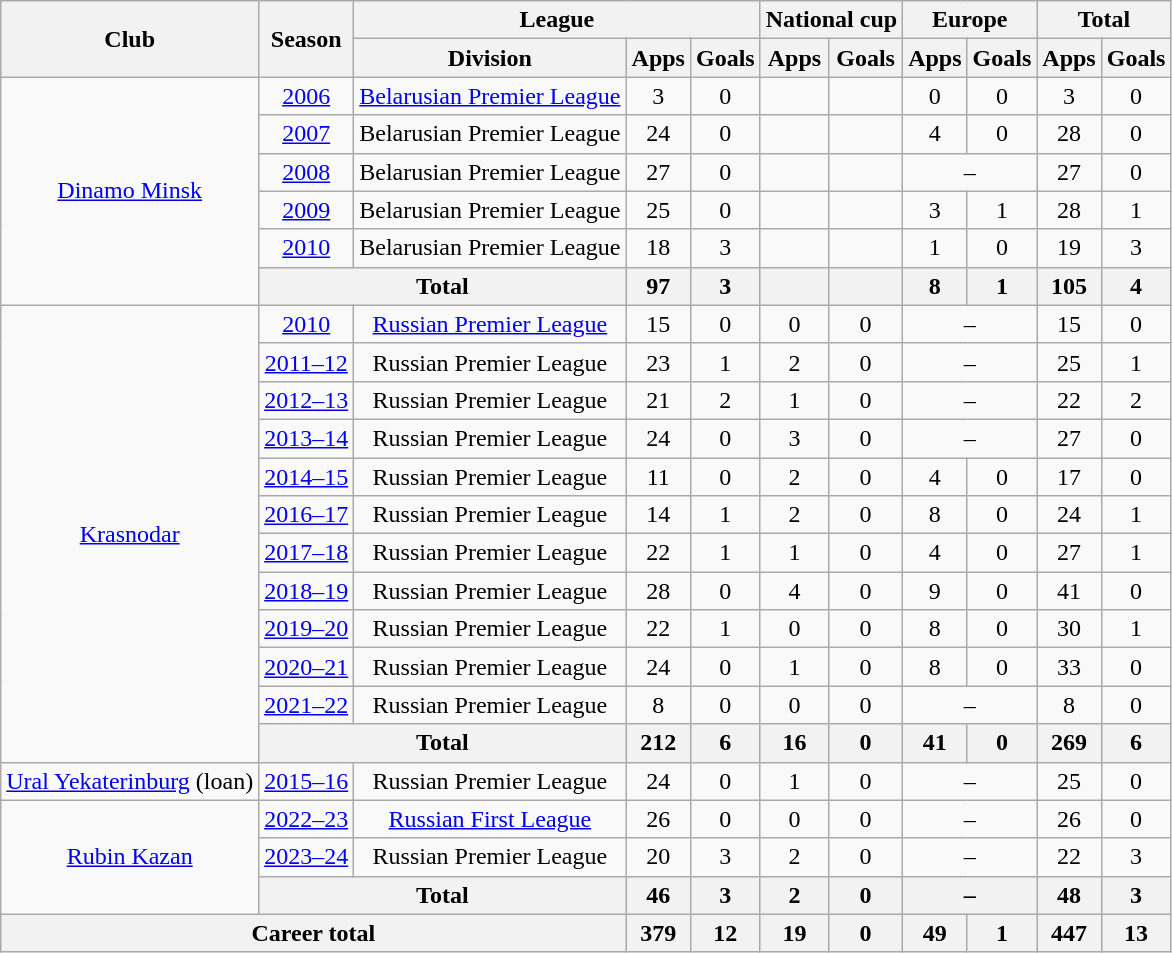<table class="wikitable" style="text-align: center;">
<tr>
<th rowspan="2">Club</th>
<th rowspan="2">Season</th>
<th colspan="3">League</th>
<th colspan="2">National cup</th>
<th colspan="2">Europe</th>
<th colspan="2">Total</th>
</tr>
<tr>
<th>Division</th>
<th>Apps</th>
<th>Goals</th>
<th>Apps</th>
<th>Goals</th>
<th>Apps</th>
<th>Goals</th>
<th>Apps</th>
<th>Goals</th>
</tr>
<tr>
<td rowspan="6" valign="center"><a href='#'>Dinamo Minsk</a></td>
<td><a href='#'>2006</a></td>
<td><a href='#'>Belarusian Premier League</a></td>
<td>3</td>
<td>0</td>
<td></td>
<td></td>
<td>0</td>
<td>0</td>
<td>3</td>
<td>0</td>
</tr>
<tr>
<td><a href='#'>2007</a></td>
<td>Belarusian Premier League</td>
<td>24</td>
<td>0</td>
<td></td>
<td></td>
<td>4</td>
<td>0</td>
<td>28</td>
<td>0</td>
</tr>
<tr>
<td><a href='#'>2008</a></td>
<td>Belarusian Premier League</td>
<td>27</td>
<td>0</td>
<td></td>
<td></td>
<td colspan="2">–</td>
<td>27</td>
<td>0</td>
</tr>
<tr>
<td><a href='#'>2009</a></td>
<td>Belarusian Premier League</td>
<td>25</td>
<td>0</td>
<td></td>
<td></td>
<td>3</td>
<td>1</td>
<td>28</td>
<td>1</td>
</tr>
<tr>
<td><a href='#'>2010</a></td>
<td>Belarusian Premier League</td>
<td>18</td>
<td>3</td>
<td></td>
<td></td>
<td>1</td>
<td>0</td>
<td>19</td>
<td>3</td>
</tr>
<tr>
<th colspan="2">Total</th>
<th>97</th>
<th>3</th>
<th></th>
<th></th>
<th>8</th>
<th>1</th>
<th>105</th>
<th>4</th>
</tr>
<tr>
<td rowspan="12" valign="center"><a href='#'>Krasnodar</a></td>
<td><a href='#'>2010</a></td>
<td><a href='#'>Russian Premier League</a></td>
<td>15</td>
<td>0</td>
<td>0</td>
<td>0</td>
<td colspan="2">–</td>
<td>15</td>
<td>0</td>
</tr>
<tr>
<td><a href='#'>2011–12</a></td>
<td>Russian Premier League</td>
<td>23</td>
<td>1</td>
<td>2</td>
<td>0</td>
<td colspan="2">–</td>
<td>25</td>
<td>1</td>
</tr>
<tr>
<td><a href='#'>2012–13</a></td>
<td>Russian Premier League</td>
<td>21</td>
<td>2</td>
<td>1</td>
<td>0</td>
<td colspan="2">–</td>
<td>22</td>
<td>2</td>
</tr>
<tr>
<td><a href='#'>2013–14</a></td>
<td>Russian Premier League</td>
<td>24</td>
<td>0</td>
<td>3</td>
<td>0</td>
<td colspan="2">–</td>
<td>27</td>
<td>0</td>
</tr>
<tr>
<td><a href='#'>2014–15</a></td>
<td>Russian Premier League</td>
<td>11</td>
<td>0</td>
<td>2</td>
<td>0</td>
<td>4</td>
<td>0</td>
<td>17</td>
<td>0</td>
</tr>
<tr>
<td><a href='#'>2016–17</a></td>
<td>Russian Premier League</td>
<td>14</td>
<td>1</td>
<td>2</td>
<td>0</td>
<td>8</td>
<td>0</td>
<td>24</td>
<td>1</td>
</tr>
<tr>
<td><a href='#'>2017–18</a></td>
<td>Russian Premier League</td>
<td>22</td>
<td>1</td>
<td>1</td>
<td>0</td>
<td>4</td>
<td>0</td>
<td>27</td>
<td>1</td>
</tr>
<tr>
<td><a href='#'>2018–19</a></td>
<td>Russian Premier League</td>
<td>28</td>
<td>0</td>
<td>4</td>
<td>0</td>
<td>9</td>
<td>0</td>
<td>41</td>
<td>0</td>
</tr>
<tr>
<td><a href='#'>2019–20</a></td>
<td>Russian Premier League</td>
<td>22</td>
<td>1</td>
<td>0</td>
<td>0</td>
<td>8</td>
<td>0</td>
<td>30</td>
<td>1</td>
</tr>
<tr>
<td><a href='#'>2020–21</a></td>
<td>Russian Premier League</td>
<td>24</td>
<td>0</td>
<td>1</td>
<td>0</td>
<td>8</td>
<td>0</td>
<td>33</td>
<td>0</td>
</tr>
<tr>
<td><a href='#'>2021–22</a></td>
<td>Russian Premier League</td>
<td>8</td>
<td>0</td>
<td>0</td>
<td>0</td>
<td colspan="2">–</td>
<td>8</td>
<td>0</td>
</tr>
<tr>
<th colspan="2">Total</th>
<th>212</th>
<th>6</th>
<th>16</th>
<th>0</th>
<th>41</th>
<th>0</th>
<th>269</th>
<th>6</th>
</tr>
<tr>
<td><a href='#'>Ural Yekaterinburg</a> (loan)</td>
<td><a href='#'>2015–16</a></td>
<td>Russian Premier League</td>
<td>24</td>
<td>0</td>
<td>1</td>
<td>0</td>
<td colspan="2">–</td>
<td>25</td>
<td>0</td>
</tr>
<tr>
<td rowspan="3"><a href='#'>Rubin Kazan</a></td>
<td><a href='#'>2022–23</a></td>
<td><a href='#'>Russian First League</a></td>
<td>26</td>
<td>0</td>
<td>0</td>
<td>0</td>
<td colspan="2">–</td>
<td>26</td>
<td>0</td>
</tr>
<tr>
<td><a href='#'>2023–24</a></td>
<td>Russian Premier League</td>
<td>20</td>
<td>3</td>
<td>2</td>
<td>0</td>
<td colspan="2">–</td>
<td>22</td>
<td>3</td>
</tr>
<tr>
<th colspan="2">Total</th>
<th>46</th>
<th>3</th>
<th>2</th>
<th>0</th>
<th colspan="2">–</th>
<th>48</th>
<th>3</th>
</tr>
<tr>
<th colspan="3">Career total</th>
<th>379</th>
<th>12</th>
<th>19</th>
<th>0</th>
<th>49</th>
<th>1</th>
<th>447</th>
<th>13</th>
</tr>
</table>
